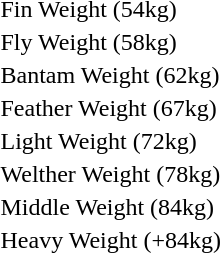<table>
<tr>
<td rowspan="2">Fin Weight (54kg)</td>
<td rowspan="2"></td>
<td rowspan="2"></td>
<td></td>
</tr>
<tr>
<td></td>
</tr>
<tr>
<td rowspan="2">Fly Weight (58kg)</td>
<td rowspan="2"></td>
<td rowspan="2"></td>
<td></td>
</tr>
<tr>
<td></td>
</tr>
<tr>
<td rowspan="2">Bantam Weight (62kg)</td>
<td rowspan="2"></td>
<td rowspan="2"></td>
<td></td>
</tr>
<tr>
<td></td>
</tr>
<tr>
<td rowspan="2">Feather Weight (67kg)</td>
<td rowspan="2"></td>
<td rowspan="2"></td>
<td></td>
</tr>
<tr>
<td></td>
</tr>
<tr>
<td rowspan="2">Light Weight (72kg)</td>
<td rowspan="2"></td>
<td rowspan="2"></td>
<td></td>
</tr>
<tr>
<td></td>
</tr>
<tr>
<td rowspan="2">Welther Weight (78kg)</td>
<td rowspan="2"></td>
<td rowspan="2"></td>
<td></td>
</tr>
<tr>
<td></td>
</tr>
<tr>
<td rowspan="2">Middle Weight (84kg)</td>
<td rowspan="2"></td>
<td rowspan="2"></td>
<td></td>
</tr>
<tr>
<td></td>
</tr>
<tr>
<td rowspan="2">Heavy Weight (+84kg)</td>
<td rowspan="2"></td>
<td rowspan="2"></td>
<td></td>
</tr>
<tr>
<td></td>
</tr>
</table>
